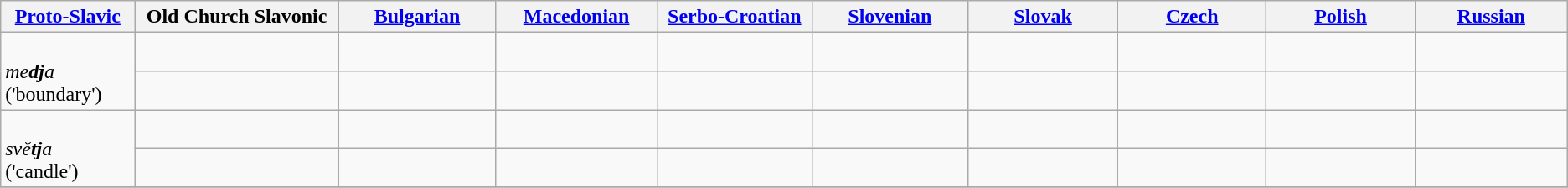<table class="wikitable">
<tr class="static-row-header">
<th style="width:80pt;"><a href='#'>Proto-Slavic</a></th>
<th style="width:140pt;">Old Church Slavonic</th>
<th style="width:100pt;"><a href='#'>Bulgarian</a></th>
<th style="width:100pt;"><a href='#'>Macedonian</a></th>
<th style="width:100pt;"><a href='#'>Serbo-Croatian</a></th>
<th style="width:100pt;"><a href='#'>Slovenian</a></th>
<th style="width:100pt;"><a href='#'>Slovak</a></th>
<th style="width:100pt;"><a href='#'>Czech</a></th>
<th style="width:100pt;"><a href='#'>Polish</a></th>
<th style="width:100pt;"><a href='#'>Russian</a></th>
</tr>
<tr class="static-row-header">
<td rowspan="2" style="height:40pt;"><br><em>me<strong>dj</strong>a</em> ('boundary')</td>
<td></td>
<td></td>
<td></td>
<td></td>
<td></td>
<td></td>
<td></td>
<td></td>
<td></td>
</tr>
<tr class="static-row-header">
<td></td>
<td></td>
<td></td>
<td></td>
<td></td>
<td></td>
<td></td>
<td></td>
<td></td>
</tr>
<tr class="static-row-header">
<td rowspan="2" style="height:40pt;"><br><em>svě<strong>tj</strong>a</em><br>('candle')</td>
<td></td>
<td></td>
<td></td>
<td></td>
<td></td>
<td></td>
<td></td>
<td></td>
<td></td>
</tr>
<tr class="static-row-header">
<td></td>
<td></td>
<td></td>
<td></td>
<td></td>
<td></td>
<td></td>
<td></td>
<td></td>
</tr>
<tr>
</tr>
</table>
